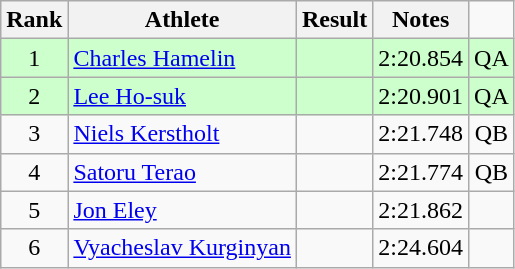<table class="wikitable" style="text-align:center">
<tr>
<th>Rank</th>
<th>Athlete</th>
<th>Result</th>
<th>Notes</th>
</tr>
<tr bgcolor=ccffcc>
<td>1</td>
<td align=left><a href='#'>Charles Hamelin</a></td>
<td></td>
<td>2:20.854</td>
<td>QA</td>
</tr>
<tr bgcolor=ccffcc>
<td>2</td>
<td align=left><a href='#'>Lee Ho-suk</a></td>
<td></td>
<td>2:20.901</td>
<td>QA</td>
</tr>
<tr>
<td>3</td>
<td align=left><a href='#'>Niels Kerstholt</a></td>
<td></td>
<td>2:21.748</td>
<td>QB</td>
</tr>
<tr>
<td>4</td>
<td align=left><a href='#'>Satoru Terao</a></td>
<td></td>
<td>2:21.774</td>
<td>QB</td>
</tr>
<tr>
<td>5</td>
<td align=left><a href='#'>Jon Eley</a></td>
<td></td>
<td>2:21.862</td>
<td></td>
</tr>
<tr>
<td>6</td>
<td align=left><a href='#'>Vyacheslav Kurginyan</a></td>
<td></td>
<td>2:24.604</td>
<td></td>
</tr>
</table>
